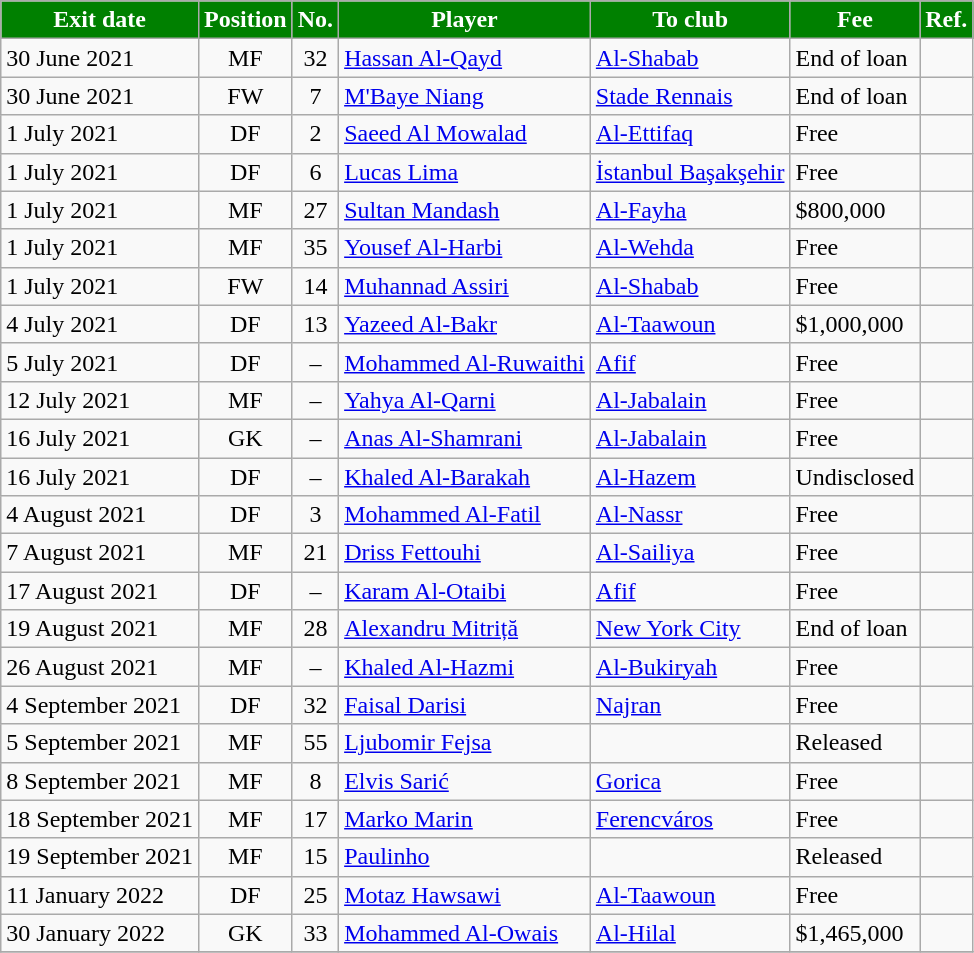<table class="wikitable sortable">
<tr>
<th style="background:green; color:white;"><strong>Exit date</strong></th>
<th style="background:green; color:white;"><strong>Position</strong></th>
<th style="background:green; color:white;"><strong>No.</strong></th>
<th style="background:green; color:white;"><strong>Player</strong></th>
<th style="background:green; color:white;"><strong>To club</strong></th>
<th style="background:green; color:white;"><strong>Fee</strong></th>
<th style="background:green; color:white;"><strong>Ref.</strong></th>
</tr>
<tr>
<td>30 June 2021</td>
<td style="text-align:center;">MF</td>
<td style="text-align:center;">32</td>
<td style="text-align:left;"> <a href='#'>Hassan Al-Qayd</a></td>
<td style="text-align:left;"> <a href='#'>Al-Shabab</a></td>
<td>End of loan</td>
<td></td>
</tr>
<tr>
<td>30 June 2021</td>
<td style="text-align:center;">FW</td>
<td style="text-align:center;">7</td>
<td style="text-align:left;"> <a href='#'>M'Baye Niang</a></td>
<td style="text-align:left;"> <a href='#'>Stade Rennais</a></td>
<td>End of loan</td>
<td></td>
</tr>
<tr>
<td>1 July 2021</td>
<td style="text-align:center;">DF</td>
<td style="text-align:center;">2</td>
<td style="text-align:left;"> <a href='#'>Saeed Al Mowalad</a></td>
<td style="text-align:left;"> <a href='#'>Al-Ettifaq</a></td>
<td>Free</td>
<td></td>
</tr>
<tr>
<td>1 July 2021</td>
<td style="text-align:center;">DF</td>
<td style="text-align:center;">6</td>
<td style="text-align:left;"> <a href='#'>Lucas Lima</a></td>
<td style="text-align:left;"> <a href='#'>İstanbul Başakşehir</a></td>
<td>Free</td>
<td></td>
</tr>
<tr>
<td>1 July 2021</td>
<td style="text-align:center;">MF</td>
<td style="text-align:center;">27</td>
<td style="text-align:left;"> <a href='#'>Sultan Mandash</a></td>
<td style="text-align:left;"> <a href='#'>Al-Fayha</a></td>
<td>$800,000</td>
<td></td>
</tr>
<tr>
<td>1 July 2021</td>
<td style="text-align:center;">MF</td>
<td style="text-align:center;">35</td>
<td style="text-align:left;"> <a href='#'>Yousef Al-Harbi</a></td>
<td style="text-align:left;"> <a href='#'>Al-Wehda</a></td>
<td>Free</td>
<td></td>
</tr>
<tr>
<td>1 July 2021</td>
<td style="text-align:center;">FW</td>
<td style="text-align:center;">14</td>
<td style="text-align:left;"> <a href='#'>Muhannad Assiri</a></td>
<td style="text-align:left;"> <a href='#'>Al-Shabab</a></td>
<td>Free</td>
<td></td>
</tr>
<tr>
<td>4 July 2021</td>
<td style="text-align:center;">DF</td>
<td style="text-align:center;">13</td>
<td style="text-align:left;"> <a href='#'>Yazeed Al-Bakr</a></td>
<td style="text-align:left;"> <a href='#'>Al-Taawoun</a></td>
<td>$1,000,000</td>
<td></td>
</tr>
<tr>
<td>5 July 2021</td>
<td style="text-align:center;">DF</td>
<td style="text-align:center;">–</td>
<td style="text-align:left;"> <a href='#'>Mohammed Al-Ruwaithi</a></td>
<td style="text-align:left;"> <a href='#'>Afif</a></td>
<td>Free</td>
<td></td>
</tr>
<tr>
<td>12 July 2021</td>
<td style="text-align:center;">MF</td>
<td style="text-align:center;">–</td>
<td style="text-align:left;"> <a href='#'>Yahya Al-Qarni</a></td>
<td style="text-align:left;"> <a href='#'>Al-Jabalain</a></td>
<td>Free</td>
<td></td>
</tr>
<tr>
<td>16 July 2021</td>
<td style="text-align:center;">GK</td>
<td style="text-align:center;">–</td>
<td style="text-align:left;"> <a href='#'>Anas Al-Shamrani</a></td>
<td style="text-align:left;"> <a href='#'>Al-Jabalain</a></td>
<td>Free</td>
<td></td>
</tr>
<tr>
<td>16 July 2021</td>
<td style="text-align:center;">DF</td>
<td style="text-align:center;">–</td>
<td style="text-align:left;"> <a href='#'>Khaled Al-Barakah</a></td>
<td style="text-align:left;"> <a href='#'>Al-Hazem</a></td>
<td>Undisclosed</td>
<td></td>
</tr>
<tr>
<td>4 August 2021</td>
<td style="text-align:center;">DF</td>
<td style="text-align:center;">3</td>
<td style="text-align:left;"> <a href='#'>Mohammed Al-Fatil</a></td>
<td style="text-align:left;"> <a href='#'>Al-Nassr</a></td>
<td>Free</td>
<td></td>
</tr>
<tr>
<td>7 August 2021</td>
<td style="text-align:center;">MF</td>
<td style="text-align:center;">21</td>
<td style="text-align:left;"> <a href='#'>Driss Fettouhi</a></td>
<td style="text-align:left;"> <a href='#'>Al-Sailiya</a></td>
<td>Free</td>
<td></td>
</tr>
<tr>
<td>17 August 2021</td>
<td style="text-align:center;">DF</td>
<td style="text-align:center;">–</td>
<td style="text-align:left;"> <a href='#'>Karam Al-Otaibi</a></td>
<td style="text-align:left;"> <a href='#'>Afif</a></td>
<td>Free</td>
<td></td>
</tr>
<tr>
<td>19 August 2021</td>
<td style="text-align:center;">MF</td>
<td style="text-align:center;">28</td>
<td style="text-align:left;"> <a href='#'>Alexandru Mitriță</a></td>
<td style="text-align:left;"> <a href='#'>New York City</a></td>
<td>End of loan</td>
<td></td>
</tr>
<tr>
<td>26 August 2021</td>
<td style="text-align:center;">MF</td>
<td style="text-align:center;">–</td>
<td style="text-align:left;"> <a href='#'>Khaled Al-Hazmi</a></td>
<td style="text-align:left;"> <a href='#'>Al-Bukiryah</a></td>
<td>Free</td>
<td></td>
</tr>
<tr>
<td>4 September 2021</td>
<td style="text-align:center;">DF</td>
<td style="text-align:center;">32</td>
<td style="text-align:left;"> <a href='#'>Faisal Darisi</a></td>
<td style="text-align:left;"> <a href='#'>Najran</a></td>
<td>Free</td>
<td></td>
</tr>
<tr>
<td>5 September 2021</td>
<td style="text-align:center;">MF</td>
<td style="text-align:center;">55</td>
<td style="text-align:left;"> <a href='#'>Ljubomir Fejsa</a></td>
<td style="text-align:left;"></td>
<td>Released</td>
<td></td>
</tr>
<tr>
<td>8 September 2021</td>
<td style="text-align:center;">MF</td>
<td style="text-align:center;">8</td>
<td style="text-align:left;"> <a href='#'>Elvis Sarić</a></td>
<td style="text-align:left;"> <a href='#'>Gorica</a></td>
<td>Free</td>
<td></td>
</tr>
<tr>
<td>18 September 2021</td>
<td style="text-align:center;">MF</td>
<td style="text-align:center;">17</td>
<td style="text-align:left;"> <a href='#'>Marko Marin</a></td>
<td style="text-align:left;"> <a href='#'>Ferencváros</a></td>
<td>Free</td>
<td></td>
</tr>
<tr>
<td>19 September 2021</td>
<td style="text-align:center;">MF</td>
<td style="text-align:center;">15</td>
<td style="text-align:left;"> <a href='#'>Paulinho</a></td>
<td style="text-align:left;"></td>
<td>Released</td>
<td></td>
</tr>
<tr>
<td>11 January 2022</td>
<td style="text-align:center;">DF</td>
<td style="text-align:center;">25</td>
<td style="text-align:left;"> <a href='#'>Motaz Hawsawi</a></td>
<td style="text-align:left;"> <a href='#'>Al-Taawoun</a></td>
<td>Free</td>
<td></td>
</tr>
<tr>
<td>30 January 2022</td>
<td style="text-align:center;">GK</td>
<td style="text-align:center;">33</td>
<td style="text-align:left;"> <a href='#'>Mohammed Al-Owais</a></td>
<td style="text-align:left;"> <a href='#'>Al-Hilal</a></td>
<td>$1,465,000</td>
<td></td>
</tr>
<tr>
</tr>
</table>
